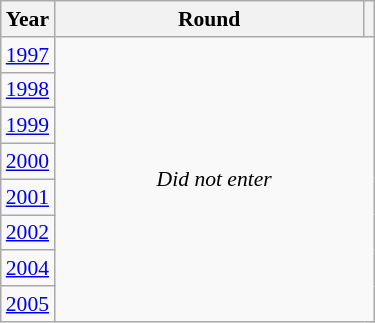<table class="wikitable" style="text-align: center; font-size:90%">
<tr>
<th>Year</th>
<th style="width:200px">Round</th>
<th></th>
</tr>
<tr>
<td><a href='#'>1997</a></td>
<td colspan="2" rowspan="8"><em>Did not enter</em></td>
</tr>
<tr>
<td><a href='#'>1998</a></td>
</tr>
<tr>
<td><a href='#'>1999</a></td>
</tr>
<tr>
<td><a href='#'>2000</a></td>
</tr>
<tr>
<td><a href='#'>2001</a></td>
</tr>
<tr>
<td><a href='#'>2002</a></td>
</tr>
<tr>
<td><a href='#'>2004</a></td>
</tr>
<tr>
<td><a href='#'>2005</a></td>
</tr>
</table>
